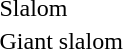<table>
<tr>
<td>Slalom</td>
<td></td>
<td></td>
<td></td>
</tr>
<tr>
<td>Giant slalom</td>
<td></td>
<td></td>
<td></td>
</tr>
</table>
